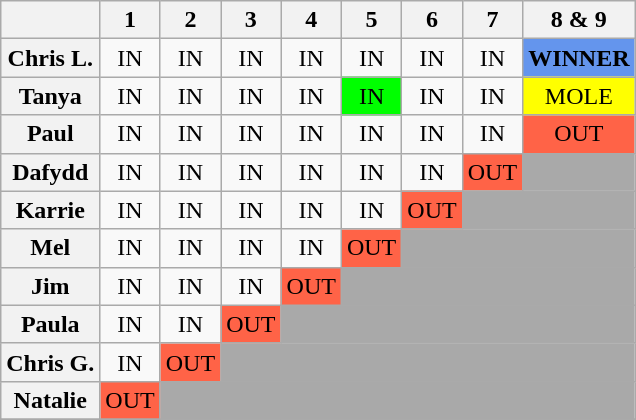<table class="wikitable" style="text-align:center">
<tr>
<th></th>
<th>1</th>
<th>2</th>
<th>3</th>
<th>4</th>
<th>5</th>
<th>6</th>
<th>7</th>
<th>8 & 9</th>
</tr>
<tr>
<th>Chris L.</th>
<td>IN</td>
<td>IN</td>
<td>IN</td>
<td>IN</td>
<td>IN</td>
<td>IN</td>
<td>IN</td>
<td style="background:cornflowerblue;"><strong>WINNER</strong></td>
</tr>
<tr>
<th>Tanya</th>
<td>IN</td>
<td>IN</td>
<td>IN</td>
<td>IN</td>
<td style="background:lime;">IN</td>
<td>IN</td>
<td>IN</td>
<td style="background:yellow;">MOLE</td>
</tr>
<tr>
<th>Paul</th>
<td>IN</td>
<td>IN</td>
<td>IN</td>
<td>IN</td>
<td>IN</td>
<td>IN</td>
<td>IN</td>
<td style="background:tomato;">OUT</td>
</tr>
<tr>
<th>Dafydd</th>
<td>IN</td>
<td>IN</td>
<td>IN</td>
<td>IN</td>
<td>IN</td>
<td>IN</td>
<td style="background:tomato;">OUT</td>
<td colspan=2 bgcolor="darkgray"></td>
</tr>
<tr>
<th>Karrie</th>
<td>IN</td>
<td>IN</td>
<td>IN</td>
<td>IN</td>
<td>IN</td>
<td style="background:tomato;">OUT</td>
<td colspan=3 bgcolor="darkgray"></td>
</tr>
<tr>
<th>Mel</th>
<td>IN</td>
<td>IN</td>
<td>IN</td>
<td>IN</td>
<td style="background:tomato;">OUT</td>
<td colspan=4 bgcolor="darkgray"></td>
</tr>
<tr>
<th>Jim</th>
<td>IN</td>
<td>IN</td>
<td>IN</td>
<td style="background:tomato;">OUT</td>
<td colspan=5 bgcolor="darkgray"></td>
</tr>
<tr>
<th>Paula</th>
<td>IN</td>
<td>IN</td>
<td style="background:tomato;">OUT</td>
<td colspan=6 bgcolor="darkgray"></td>
</tr>
<tr>
<th>Chris G.</th>
<td>IN</td>
<td style="background:tomato;">OUT</td>
<td colspan=7 bgcolor="darkgray"></td>
</tr>
<tr>
<th>Natalie</th>
<td style="background:tomato;">OUT</td>
<td colspan=8 bgcolor="darkgray"></td>
</tr>
<tr>
</tr>
</table>
